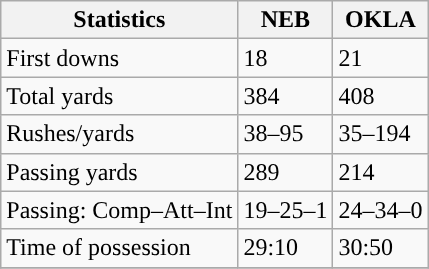<table class="wikitable" style="float: left;">
<tr>
<th>Statistics</th>
<th>NEB</th>
<th>OKLA</th>
</tr>
<tr>
<td>First downs</td>
<td>18</td>
<td>21</td>
</tr>
<tr>
<td>Total yards</td>
<td>384</td>
<td>408</td>
</tr>
<tr>
<td>Rushes/yards</td>
<td>38–95</td>
<td>35–194</td>
</tr>
<tr>
<td>Passing yards</td>
<td>289</td>
<td>214</td>
</tr>
<tr>
<td>Passing: Comp–Att–Int</td>
<td>19–25–1</td>
<td>24–34–0</td>
</tr>
<tr>
<td>Time of possession</td>
<td>29:10</td>
<td>30:50</td>
</tr>
<tr>
</tr>
</table>
